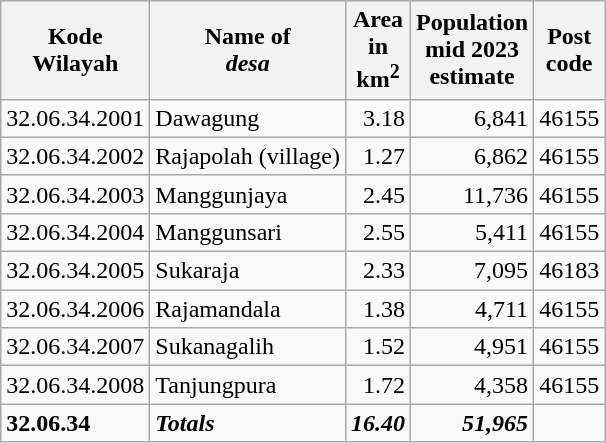<table class="wikitable">
<tr>
<th>Kode <br>Wilayah</th>
<th>Name of <br><em>desa</em></th>
<th>Area <br>in <br>km<sup>2</sup></th>
<th>Population<br>mid 2023<br>estimate</th>
<th>Post<br>code</th>
</tr>
<tr>
<td>32.06.34.2001</td>
<td>Dawagung</td>
<td align="right">3.18</td>
<td align="right">6,841</td>
<td>46155</td>
</tr>
<tr>
<td>32.06.34.2002</td>
<td>Rajapolah (village)</td>
<td align="right">1.27</td>
<td align="right">6,862</td>
<td>46155</td>
</tr>
<tr>
<td>32.06.34.2003</td>
<td>Manggunjaya</td>
<td align="right">2.45</td>
<td align="right">11,736</td>
<td>46155</td>
</tr>
<tr>
<td>32.06.34.2004</td>
<td>Manggunsari</td>
<td align="right">2.55</td>
<td align="right">5,411</td>
<td>46155</td>
</tr>
<tr>
<td>32.06.34.2005</td>
<td>Sukaraja</td>
<td align="right">2.33</td>
<td align="right">7,095</td>
<td>46183</td>
</tr>
<tr>
<td>32.06.34.2006</td>
<td>Rajamandala</td>
<td align="right">1.38</td>
<td align="right">4,711</td>
<td>46155</td>
</tr>
<tr>
<td>32.06.34.2007</td>
<td>Sukanagalih</td>
<td align="right">1.52</td>
<td align="right">4,951</td>
<td>46155</td>
</tr>
<tr>
<td>32.06.34.2008</td>
<td>Tanjungpura</td>
<td align="right">1.72</td>
<td align="right">4,358</td>
<td>46155</td>
</tr>
<tr>
<td><strong>32.06.34</strong></td>
<td><strong><em>Totals</em></strong></td>
<td align="right"><strong><em>16.40</em></strong></td>
<td align="right"><strong><em>51,965</em></strong></td>
<td></td>
</tr>
</table>
